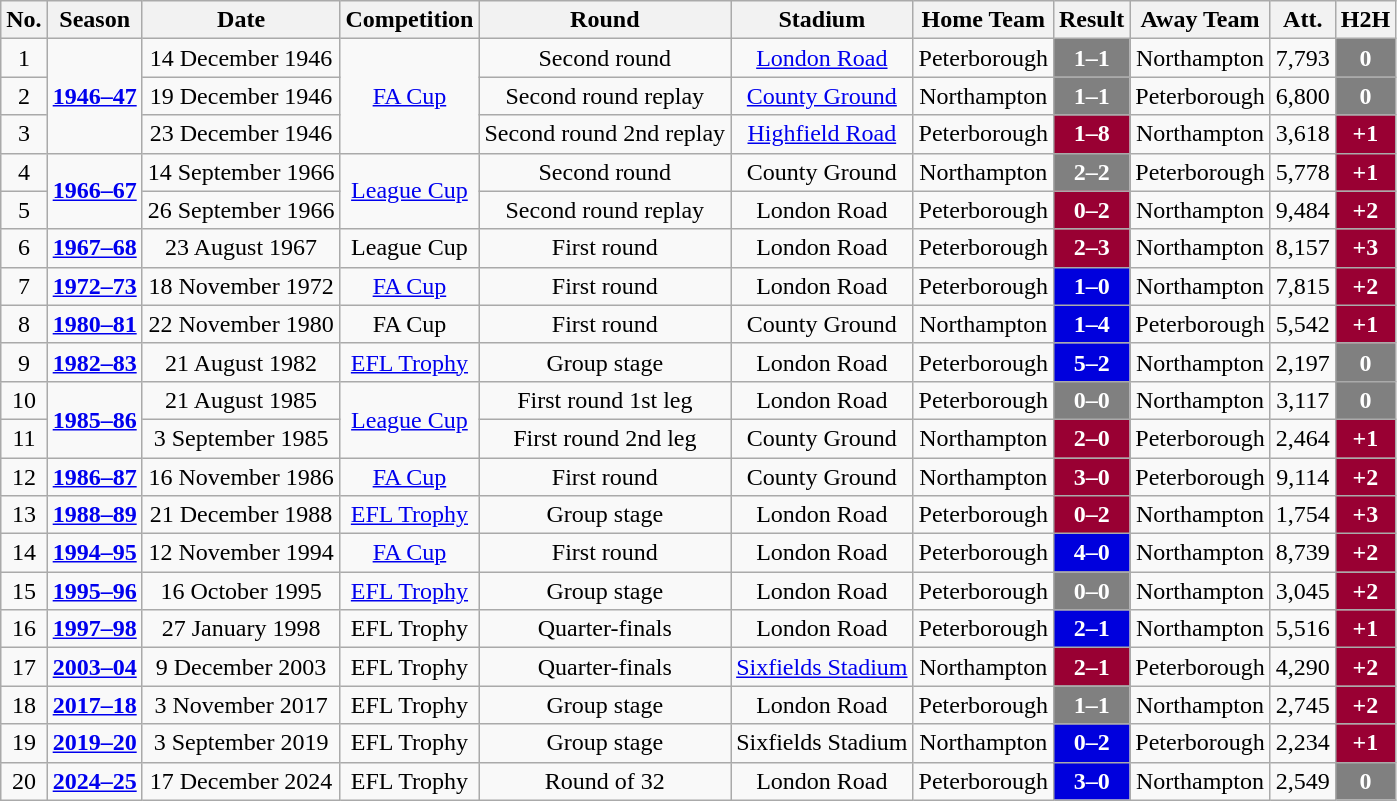<table class="wikitable" style="text-align: center;">
<tr>
<th>No.</th>
<th>Season</th>
<th>Date</th>
<th>Competition</th>
<th>Round</th>
<th>Stadium</th>
<th>Home Team</th>
<th>Result</th>
<th>Away Team</th>
<th>Att.</th>
<th>H2H</th>
</tr>
<tr>
<td>1</td>
<td rowspan=3><strong><a href='#'>1946–47</a></strong></td>
<td>14 December 1946</td>
<td rowspan=3><a href='#'>FA Cup</a></td>
<td>Second round</td>
<td><a href='#'>London Road</a></td>
<td>Peterborough</td>
<td style="background:#808080;color:white;"><strong>1–1</strong></td>
<td>Northampton</td>
<td>7,793</td>
<td style="background:#808080;color:white;"><strong>0</strong></td>
</tr>
<tr>
<td>2</td>
<td>19 December 1946</td>
<td>Second round replay</td>
<td><a href='#'>County Ground</a></td>
<td>Northampton</td>
<td style="background:#808080;color:white;"><strong>1–1</strong></td>
<td>Peterborough</td>
<td>6,800</td>
<td style="background:#808080;color:white;"><strong>0</strong></td>
</tr>
<tr>
<td>3</td>
<td>23 December 1946</td>
<td>Second round 2nd replay</td>
<td><a href='#'>Highfield Road</a></td>
<td>Peterborough</td>
<td style="background:#990033;color:white;"><strong>1–8</strong></td>
<td>Northampton</td>
<td>3,618</td>
<td style="background:#990033;color:white;"><strong>+1</strong></td>
</tr>
<tr>
<td>4</td>
<td rowspan=2><strong><a href='#'>1966–67</a></strong></td>
<td>14 September 1966</td>
<td rowspan=2><a href='#'>League Cup</a></td>
<td>Second round</td>
<td>County Ground</td>
<td>Northampton</td>
<td style="background:#808080;color:white;"><strong>2–2</strong></td>
<td>Peterborough</td>
<td>5,778</td>
<td style="background:#990033;color:white;"><strong>+1</strong></td>
</tr>
<tr>
<td>5</td>
<td>26 September 1966</td>
<td>Second round replay</td>
<td>London Road</td>
<td>Peterborough</td>
<td style="background:#990033;color:white;"><strong>0–2</strong></td>
<td>Northampton</td>
<td>9,484</td>
<td style="background:#990033;color:white;"><strong>+2</strong></td>
</tr>
<tr>
<td>6</td>
<td><strong><a href='#'>1967–68</a></strong></td>
<td>23 August 1967</td>
<td>League Cup</td>
<td>First round</td>
<td>London Road</td>
<td>Peterborough</td>
<td style="background:#990033;color:white;"><strong>2–3</strong></td>
<td>Northampton</td>
<td>8,157</td>
<td style="background:#990033;color:white;"><strong>+3</strong></td>
</tr>
<tr>
<td>7</td>
<td><strong><a href='#'>1972–73</a></strong></td>
<td>18 November 1972</td>
<td><a href='#'>FA Cup</a></td>
<td>First round</td>
<td>London Road</td>
<td>Peterborough</td>
<td style="background:#0000dd;color:white;"><strong>1–0</strong></td>
<td>Northampton</td>
<td>7,815</td>
<td style="background:#990033;color:white;"><strong>+2</strong></td>
</tr>
<tr>
<td>8</td>
<td><strong><a href='#'>1980–81</a></strong></td>
<td>22 November 1980</td>
<td>FA Cup</td>
<td>First round</td>
<td>County Ground</td>
<td>Northampton</td>
<td style="background:#0000dd;color:white;"><strong>1–4</strong></td>
<td>Peterborough</td>
<td>5,542</td>
<td style="background:#990033;color:white;"><strong>+1</strong></td>
</tr>
<tr>
<td>9</td>
<td><strong><a href='#'>1982–83</a></strong></td>
<td>21 August 1982</td>
<td><a href='#'>EFL Trophy</a></td>
<td>Group stage</td>
<td>London Road</td>
<td>Peterborough</td>
<td style="background:#0000dd;color:white;"><strong>5–2</strong></td>
<td>Northampton</td>
<td>2,197</td>
<td style="background:#808080;color:white;"><strong>0</strong></td>
</tr>
<tr>
<td>10</td>
<td rowspan=2><strong><a href='#'>1985–86</a></strong></td>
<td>21 August 1985</td>
<td rowspan=2><a href='#'>League Cup</a></td>
<td>First round 1st leg</td>
<td>London Road</td>
<td>Peterborough</td>
<td style="background:#808080;color:white;"><strong>0–0</strong></td>
<td>Northampton</td>
<td>3,117</td>
<td style="background:#808080;color:white;"><strong>0</strong></td>
</tr>
<tr>
<td>11</td>
<td>3 September 1985</td>
<td>First round 2nd leg</td>
<td>County Ground</td>
<td>Northampton</td>
<td style="background:#990033;color:white;"><strong>2–0</strong></td>
<td>Peterborough</td>
<td>2,464</td>
<td style="background:#990033;color:white;"><strong>+1</strong></td>
</tr>
<tr>
<td>12</td>
<td><strong><a href='#'>1986–87</a></strong></td>
<td>16 November 1986</td>
<td><a href='#'>FA Cup</a></td>
<td>First round</td>
<td>County Ground</td>
<td>Northampton</td>
<td style="background:#990033;color:white;"><strong>3–0</strong></td>
<td>Peterborough</td>
<td>9,114</td>
<td style="background:#990033;color:white;"><strong>+2</strong></td>
</tr>
<tr>
<td>13</td>
<td><strong><a href='#'>1988–89</a></strong></td>
<td>21 December 1988</td>
<td><a href='#'>EFL Trophy</a></td>
<td>Group stage</td>
<td>London Road</td>
<td>Peterborough</td>
<td style="background:#990033;color:white;"><strong>0–2</strong></td>
<td>Northampton</td>
<td>1,754</td>
<td style="background:#990033;color:white;"><strong>+3</strong></td>
</tr>
<tr>
<td>14</td>
<td><strong><a href='#'>1994–95</a></strong></td>
<td>12 November 1994</td>
<td><a href='#'>FA Cup</a></td>
<td>First round</td>
<td>London Road</td>
<td>Peterborough</td>
<td style="background:#0000dd;color:white;"><strong>4–0</strong></td>
<td>Northampton</td>
<td>8,739</td>
<td style="background:#990033;color:white;"><strong>+2</strong></td>
</tr>
<tr>
<td>15</td>
<td><strong><a href='#'>1995–96</a></strong></td>
<td>16 October 1995</td>
<td><a href='#'>EFL Trophy</a></td>
<td>Group stage</td>
<td>London Road</td>
<td>Peterborough</td>
<td style="background:#808080;color:white;"><strong>0–0</strong></td>
<td>Northampton</td>
<td>3,045</td>
<td style="background:#990033;color:white;"><strong>+2</strong></td>
</tr>
<tr>
<td>16</td>
<td><strong><a href='#'>1997–98</a></strong></td>
<td>27 January 1998</td>
<td>EFL Trophy</td>
<td>Quarter-finals</td>
<td>London Road</td>
<td>Peterborough</td>
<td style="background:#0000dd;color:white;"><strong>2–1</strong></td>
<td>Northampton</td>
<td>5,516</td>
<td style="background:#990033;color:white;"><strong>+1</strong></td>
</tr>
<tr>
<td>17</td>
<td><strong><a href='#'>2003–04</a></strong></td>
<td>9 December 2003</td>
<td>EFL Trophy</td>
<td>Quarter-finals</td>
<td><a href='#'>Sixfields Stadium</a></td>
<td>Northampton</td>
<td style="background:#990033;color:white;"><strong>2–1</strong></td>
<td>Peterborough</td>
<td>4,290</td>
<td style="background:#990033;color:white;"><strong>+2</strong></td>
</tr>
<tr>
<td>18</td>
<td><strong><a href='#'>2017–18</a></strong></td>
<td>3 November 2017</td>
<td>EFL Trophy</td>
<td>Group stage</td>
<td>London Road</td>
<td>Peterborough</td>
<td style="background:#808080;color:white;"><strong>1–1</strong></td>
<td>Northampton</td>
<td>2,745</td>
<td style="background:#990033;color:white;"><strong>+2</strong></td>
</tr>
<tr>
<td>19</td>
<td><strong><a href='#'>2019–20</a></strong></td>
<td>3 September 2019</td>
<td>EFL Trophy</td>
<td>Group stage</td>
<td>Sixfields Stadium</td>
<td>Northampton</td>
<td style="background:#0000dd;color:white;"><strong>0–2</strong></td>
<td>Peterborough</td>
<td>2,234</td>
<td style="background:#990033;color:white;"><strong>+1</strong></td>
</tr>
<tr>
<td>20</td>
<td><strong><a href='#'>2024–25</a></strong></td>
<td>17 December 2024</td>
<td>EFL Trophy</td>
<td>Round of 32</td>
<td>London Road</td>
<td>Peterborough</td>
<td style="background:#0000dd;color:white;"><strong>3–0</strong></td>
<td>Northampton</td>
<td>2,549</td>
<td style="background:#808080;color:white;"><strong>0</strong></td>
</tr>
</table>
